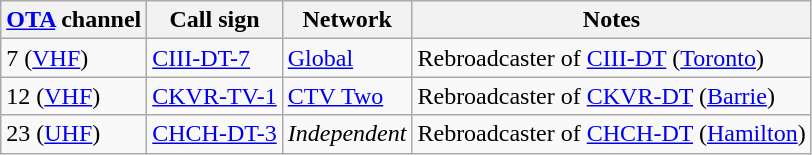<table class="wikitable sortable">
<tr>
<th><a href='#'>OTA</a> channel</th>
<th>Call sign</th>
<th>Network</th>
<th>Notes</th>
</tr>
<tr>
<td>7 (<a href='#'>VHF</a>)</td>
<td><a href='#'>CIII-DT-7</a></td>
<td><a href='#'>Global</a></td>
<td>Rebroadcaster of <a href='#'>CIII-DT</a> (<a href='#'>Toronto</a>)</td>
</tr>
<tr>
<td>12 (<a href='#'>VHF</a>)</td>
<td><a href='#'>CKVR-TV-1</a></td>
<td><a href='#'>CTV Two</a></td>
<td>Rebroadcaster of <a href='#'>CKVR-DT</a> (<a href='#'>Barrie</a>)</td>
</tr>
<tr>
<td>23 (<a href='#'>UHF</a>)</td>
<td><a href='#'>CHCH-DT-3</a></td>
<td><em>Independent</em></td>
<td>Rebroadcaster of <a href='#'>CHCH-DT</a> (<a href='#'>Hamilton</a>)</td>
</tr>
</table>
